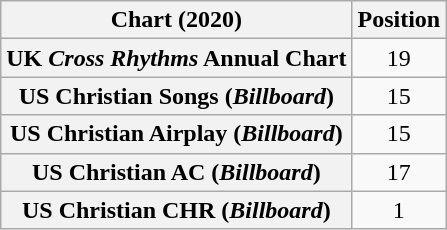<table class="wikitable plainrowheaders" style="text-align:center">
<tr>
<th scope="col">Chart (2020)</th>
<th scope="col">Position</th>
</tr>
<tr>
<th scope="row">UK <em> Cross Rhythms</em> Annual Chart</th>
<td>19</td>
</tr>
<tr>
<th scope="row">US Christian Songs (<em>Billboard</em>)</th>
<td>15</td>
</tr>
<tr>
<th scope="row">US Christian Airplay (<em>Billboard</em>)</th>
<td>15</td>
</tr>
<tr>
<th scope="row">US Christian AC (<em>Billboard</em>)</th>
<td>17</td>
</tr>
<tr>
<th scope="row">US Christian CHR (<em>Billboard</em>)</th>
<td>1</td>
</tr>
</table>
